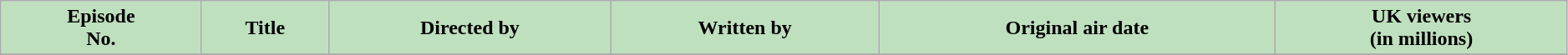<table class="wikitable plainrowheaders" style="background: #ffffff; width:99%;">
<tr>
<th style="background: #bfe0bf;">Episode<br>No.</th>
<th style="background: #bfe0bf;">Title</th>
<th style="background: #bfe0bf;">Directed by</th>
<th style="background: #bfe0bf;">Written by</th>
<th style="background: #bfe0bf;">Original air date</th>
<th style="background: #bfe0bf;">UK viewers<br>(in millions)</th>
</tr>
<tr>
</tr>
</table>
